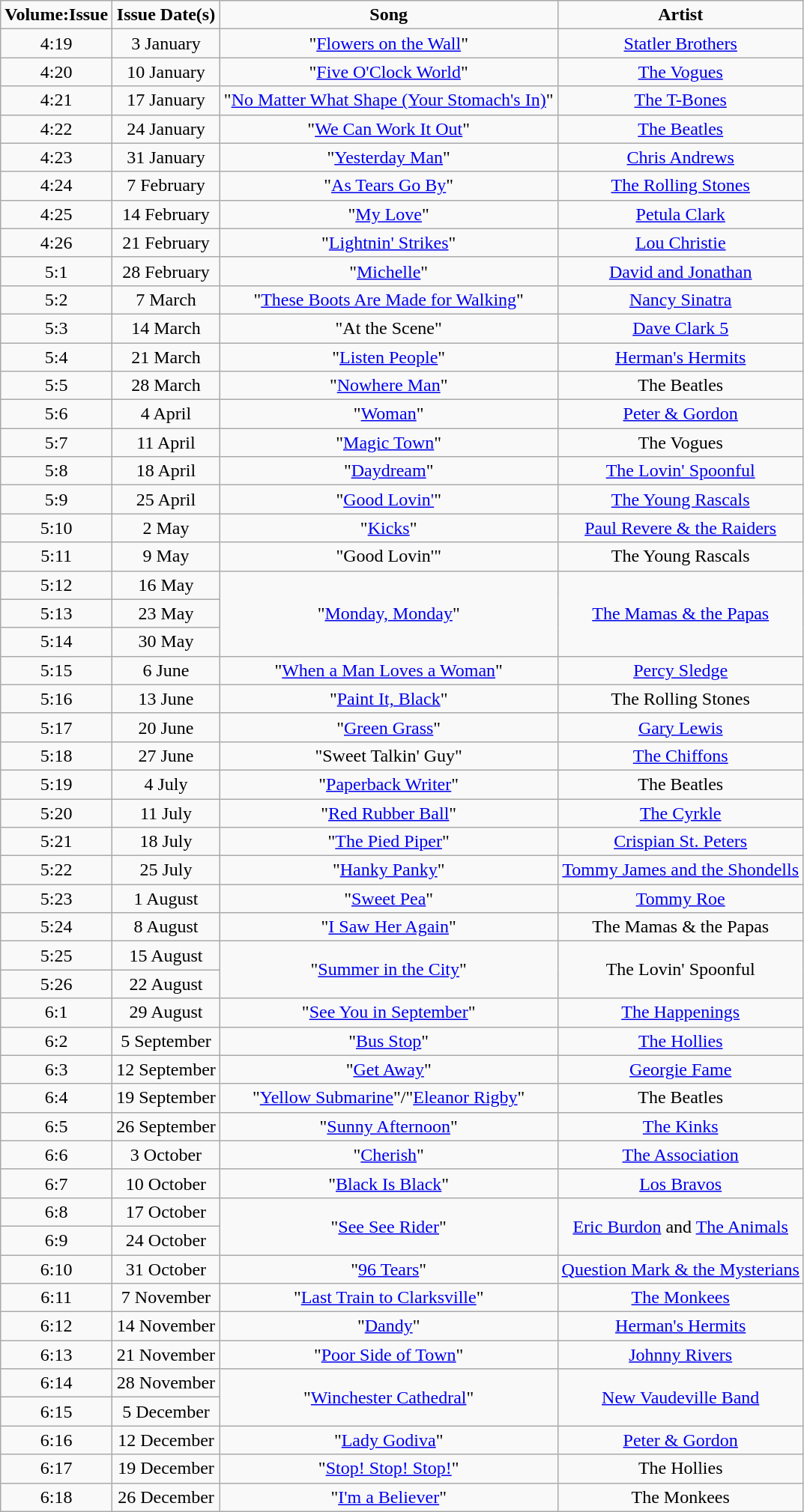<table class="wikitable" style="text-align:center;">
<tr>
<td><strong>Volume:Issue</strong></td>
<td><strong>Issue Date(s)</strong></td>
<td><strong>Song</strong></td>
<td><strong>Artist</strong></td>
</tr>
<tr>
<td>4:19</td>
<td>3 January</td>
<td>"<a href='#'>Flowers on the Wall</a>"</td>
<td><a href='#'>Statler Brothers</a></td>
</tr>
<tr>
<td>4:20</td>
<td>10 January</td>
<td>"<a href='#'>Five O'Clock World</a>"</td>
<td><a href='#'>The Vogues</a></td>
</tr>
<tr>
<td>4:21</td>
<td>17 January</td>
<td>"<a href='#'>No Matter What Shape (Your Stomach's In)</a>"</td>
<td><a href='#'>The T-Bones</a></td>
</tr>
<tr>
<td>4:22</td>
<td>24 January</td>
<td>"<a href='#'>We Can Work It Out</a>"</td>
<td><a href='#'>The Beatles</a></td>
</tr>
<tr>
<td>4:23</td>
<td>31 January</td>
<td>"<a href='#'>Yesterday Man</a>"</td>
<td><a href='#'>Chris Andrews</a></td>
</tr>
<tr>
<td>4:24</td>
<td>7 February</td>
<td>"<a href='#'>As Tears Go By</a>"</td>
<td><a href='#'>The Rolling Stones</a></td>
</tr>
<tr>
<td>4:25</td>
<td>14 February</td>
<td>"<a href='#'>My Love</a>"</td>
<td><a href='#'>Petula Clark</a></td>
</tr>
<tr>
<td>4:26</td>
<td>21 February</td>
<td>"<a href='#'>Lightnin' Strikes</a>"</td>
<td><a href='#'>Lou Christie</a></td>
</tr>
<tr>
<td>5:1</td>
<td>28 February</td>
<td>"<a href='#'>Michelle</a>"</td>
<td><a href='#'>David and Jonathan</a></td>
</tr>
<tr>
<td>5:2</td>
<td>7 March</td>
<td>"<a href='#'>These Boots Are Made for Walking</a>"</td>
<td><a href='#'>Nancy Sinatra</a></td>
</tr>
<tr>
<td>5:3</td>
<td>14 March</td>
<td>"At the Scene"</td>
<td><a href='#'>Dave Clark 5</a></td>
</tr>
<tr>
<td>5:4</td>
<td>21 March</td>
<td>"<a href='#'>Listen People</a>"</td>
<td><a href='#'>Herman's Hermits</a></td>
</tr>
<tr>
<td>5:5</td>
<td>28 March</td>
<td>"<a href='#'>Nowhere Man</a>"</td>
<td>The Beatles</td>
</tr>
<tr>
<td>5:6</td>
<td>4 April</td>
<td>"<a href='#'>Woman</a>"</td>
<td><a href='#'>Peter & Gordon</a></td>
</tr>
<tr>
<td>5:7</td>
<td>11 April</td>
<td>"<a href='#'>Magic Town</a>"</td>
<td>The Vogues</td>
</tr>
<tr>
<td>5:8</td>
<td>18 April</td>
<td>"<a href='#'>Daydream</a>"</td>
<td><a href='#'>The Lovin' Spoonful</a></td>
</tr>
<tr>
<td>5:9</td>
<td>25 April</td>
<td>"<a href='#'>Good Lovin'</a>"</td>
<td><a href='#'>The Young Rascals</a></td>
</tr>
<tr>
<td>5:10</td>
<td>2 May</td>
<td>"<a href='#'>Kicks</a>"</td>
<td><a href='#'>Paul Revere & the Raiders</a></td>
</tr>
<tr>
<td>5:11</td>
<td>9 May</td>
<td>"Good Lovin'"</td>
<td>The Young Rascals</td>
</tr>
<tr>
<td>5:12</td>
<td>16 May</td>
<td rowspan="3">"<a href='#'>Monday, Monday</a>"</td>
<td rowspan="3"><a href='#'>The Mamas & the Papas</a></td>
</tr>
<tr>
<td>5:13</td>
<td>23 May</td>
</tr>
<tr>
<td>5:14</td>
<td>30 May</td>
</tr>
<tr>
<td>5:15</td>
<td>6 June</td>
<td>"<a href='#'>When a Man Loves a Woman</a>"</td>
<td><a href='#'>Percy Sledge</a></td>
</tr>
<tr>
<td>5:16</td>
<td>13 June</td>
<td>"<a href='#'>Paint It, Black</a>"</td>
<td>The Rolling Stones</td>
</tr>
<tr>
<td>5:17</td>
<td>20 June</td>
<td>"<a href='#'>Green Grass</a>"</td>
<td><a href='#'>Gary Lewis</a></td>
</tr>
<tr>
<td>5:18</td>
<td>27 June</td>
<td>"Sweet Talkin' Guy"</td>
<td><a href='#'>The Chiffons</a></td>
</tr>
<tr>
<td>5:19</td>
<td>4 July</td>
<td>"<a href='#'>Paperback Writer</a>"</td>
<td>The Beatles</td>
</tr>
<tr>
<td>5:20</td>
<td>11 July</td>
<td>"<a href='#'>Red Rubber Ball</a>"</td>
<td><a href='#'>The Cyrkle</a></td>
</tr>
<tr>
<td>5:21</td>
<td>18 July</td>
<td>"<a href='#'>The Pied Piper</a>"</td>
<td><a href='#'>Crispian St. Peters</a></td>
</tr>
<tr>
<td>5:22</td>
<td>25 July</td>
<td>"<a href='#'>Hanky Panky</a>"</td>
<td><a href='#'>Tommy James and the Shondells</a></td>
</tr>
<tr>
<td>5:23</td>
<td>1 August</td>
<td>"<a href='#'>Sweet Pea</a>"</td>
<td><a href='#'>Tommy Roe</a></td>
</tr>
<tr>
<td>5:24</td>
<td>8 August</td>
<td>"<a href='#'>I Saw Her Again</a>"</td>
<td>The Mamas & the Papas</td>
</tr>
<tr>
<td>5:25</td>
<td>15 August</td>
<td rowspan="2">"<a href='#'>Summer in the City</a>"</td>
<td rowspan="2">The Lovin' Spoonful</td>
</tr>
<tr>
<td>5:26</td>
<td>22 August</td>
</tr>
<tr>
<td>6:1</td>
<td>29 August</td>
<td>"<a href='#'>See You in September</a>"</td>
<td><a href='#'>The Happenings</a></td>
</tr>
<tr>
<td>6:2</td>
<td>5 September</td>
<td>"<a href='#'>Bus Stop</a>"</td>
<td><a href='#'>The Hollies</a></td>
</tr>
<tr>
<td>6:3</td>
<td>12 September</td>
<td>"<a href='#'>Get Away</a>"</td>
<td><a href='#'>Georgie Fame</a></td>
</tr>
<tr>
<td>6:4</td>
<td>19 September</td>
<td>"<a href='#'>Yellow Submarine</a>"/"<a href='#'>Eleanor Rigby</a>"</td>
<td>The Beatles</td>
</tr>
<tr>
<td>6:5</td>
<td>26 September</td>
<td>"<a href='#'>Sunny Afternoon</a>"</td>
<td><a href='#'>The Kinks</a></td>
</tr>
<tr>
<td>6:6</td>
<td>3 October</td>
<td>"<a href='#'>Cherish</a>"</td>
<td><a href='#'>The Association</a></td>
</tr>
<tr>
<td>6:7</td>
<td>10 October</td>
<td>"<a href='#'>Black Is Black</a>"</td>
<td><a href='#'>Los Bravos</a></td>
</tr>
<tr>
<td>6:8</td>
<td>17 October</td>
<td rowspan="2">"<a href='#'>See See Rider</a>"</td>
<td rowspan="2"><a href='#'>Eric Burdon</a> and <a href='#'>The Animals</a></td>
</tr>
<tr>
<td>6:9</td>
<td>24 October</td>
</tr>
<tr>
<td>6:10</td>
<td>31 October</td>
<td>"<a href='#'>96 Tears</a>"</td>
<td><a href='#'>Question Mark & the Mysterians</a></td>
</tr>
<tr>
<td>6:11</td>
<td>7 November</td>
<td>"<a href='#'>Last Train to Clarksville</a>"</td>
<td><a href='#'>The Monkees</a></td>
</tr>
<tr>
<td>6:12</td>
<td>14 November</td>
<td>"<a href='#'>Dandy</a>"</td>
<td><a href='#'>Herman's Hermits</a></td>
</tr>
<tr>
<td>6:13</td>
<td>21 November</td>
<td>"<a href='#'>Poor Side of Town</a>"</td>
<td><a href='#'>Johnny Rivers</a></td>
</tr>
<tr>
<td>6:14</td>
<td>28 November</td>
<td rowspan="2">"<a href='#'>Winchester Cathedral</a>"</td>
<td rowspan="2"><a href='#'>New Vaudeville Band</a></td>
</tr>
<tr>
<td>6:15</td>
<td>5 December</td>
</tr>
<tr>
<td>6:16</td>
<td>12 December</td>
<td>"<a href='#'>Lady Godiva</a>"</td>
<td><a href='#'>Peter & Gordon</a></td>
</tr>
<tr>
<td>6:17</td>
<td>19 December</td>
<td>"<a href='#'>Stop! Stop! Stop!</a>"</td>
<td>The Hollies</td>
</tr>
<tr>
<td>6:18</td>
<td>26 December</td>
<td>"<a href='#'>I'm a Believer</a>"</td>
<td>The Monkees</td>
</tr>
</table>
